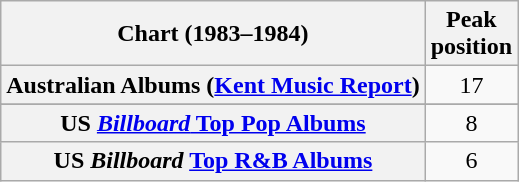<table class="wikitable sortable plainrowheaders">
<tr>
<th scope="col">Chart (1983–1984)</th>
<th scope="col">Peak<br>position</th>
</tr>
<tr>
<th scope="row">Australian Albums (<a href='#'>Kent Music Report</a>)</th>
<td style="text-align:center;">17</td>
</tr>
<tr>
</tr>
<tr>
</tr>
<tr>
</tr>
<tr>
</tr>
<tr>
<th scope="row">US <a href='#'><em>Billboard</em> Top Pop Albums</a></th>
<td align="center">8</td>
</tr>
<tr>
<th scope="row">US <em>Billboard</em> <a href='#'>Top R&B Albums</a></th>
<td align="center">6</td>
</tr>
</table>
